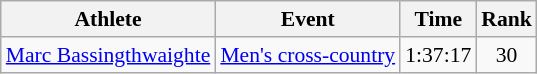<table class="wikitable" style="font-size:90%">
<tr>
<th>Athlete</th>
<th>Event</th>
<th>Time</th>
<th>Rank</th>
</tr>
<tr align=center>
<td align=left><a href='#'>Marc Bassingthwaighte</a></td>
<td align=left><a href='#'>Men's cross-country</a></td>
<td>1:37:17</td>
<td>30</td>
</tr>
</table>
